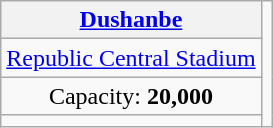<table class="wikitable" style="text-align:center">
<tr>
<th><a href='#'>Dushanbe</a></th>
<td rowspan=4></td>
</tr>
<tr>
<td><a href='#'>Republic Central Stadium</a></td>
</tr>
<tr>
<td>Capacity: <strong>20,000</strong></td>
</tr>
<tr>
<td></td>
</tr>
</table>
